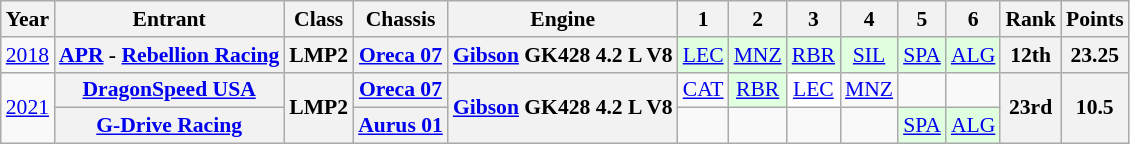<table class="wikitable" style="text-align:center; font-size:90%">
<tr>
<th>Year</th>
<th>Entrant</th>
<th>Class</th>
<th>Chassis</th>
<th>Engine</th>
<th>1</th>
<th>2</th>
<th>3</th>
<th>4</th>
<th>5</th>
<th>6</th>
<th>Rank</th>
<th>Points</th>
</tr>
<tr>
<td><a href='#'>2018</a></td>
<th><a href='#'>APR</a> - <a href='#'>Rebellion Racing</a></th>
<th>LMP2</th>
<th><a href='#'>Oreca 07</a></th>
<th><a href='#'>Gibson</a> GK428 4.2 L V8</th>
<td style="background:#DFFFDF;"><a href='#'>LEC</a><br></td>
<td style="background:#DFFFDF;"><a href='#'>MNZ</a><br></td>
<td style="background:#DFFFDF;"><a href='#'>RBR</a><br></td>
<td style="background:#DFFFDF;"><a href='#'>SIL</a><br></td>
<td style="background:#DFFFDF;"><a href='#'>SPA</a><br></td>
<td style="background:#DFFFDF;"><a href='#'>ALG</a><br></td>
<th>12th</th>
<th>23.25</th>
</tr>
<tr>
<td rowspan=2><a href='#'>2021</a></td>
<th><a href='#'>DragonSpeed USA</a></th>
<th rowspan=2>LMP2</th>
<th><a href='#'>Oreca 07</a></th>
<th rowspan=2><a href='#'>Gibson</a> GK428 4.2 L V8</th>
<td><a href='#'>CAT</a></td>
<td style="background:#DFFFDF;"><a href='#'>RBR</a><br></td>
<td style="background:#FFFFFF;"><a href='#'>LEC</a><br></td>
<td><a href='#'>MNZ</a></td>
<td></td>
<td></td>
<th rowspan=2>23rd</th>
<th rowspan=2>10.5</th>
</tr>
<tr>
<th><a href='#'>G-Drive Racing</a></th>
<th><a href='#'>Aurus 01</a></th>
<td></td>
<td></td>
<td></td>
<td></td>
<td style="background:#DFFFDF;"><a href='#'>SPA</a><br></td>
<td style="background:#DFFFDF;"><a href='#'>ALG</a><br></td>
</tr>
</table>
